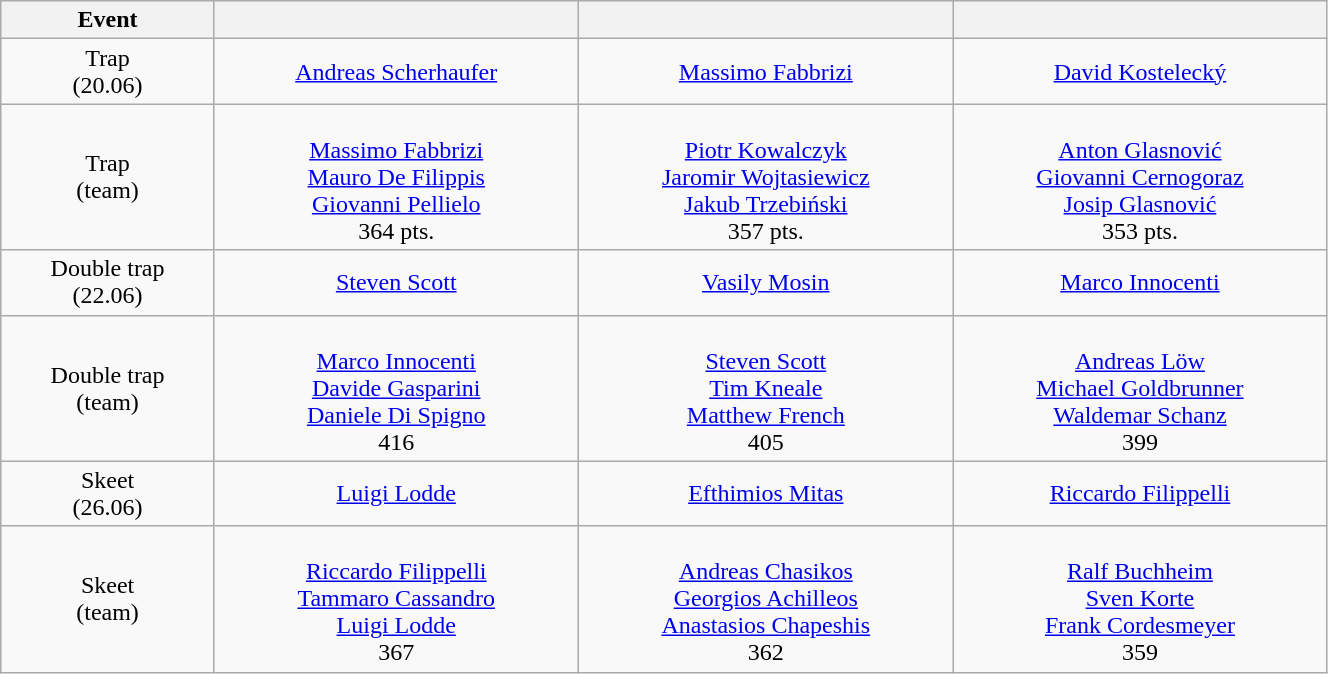<table class="wikitable" width=70% style="font-size:100%; text-align:center;">
<tr>
<th>Event</th>
<th></th>
<th></th>
<th></th>
</tr>
<tr>
<td>Trap <br> (20.06)</td>
<td><a href='#'>Andreas Scherhaufer</a> <br> </td>
<td><a href='#'>Massimo Fabbrizi</a> <br> </td>
<td><a href='#'>David Kostelecký</a> <br> </td>
</tr>
<tr>
<td>Trap <br> (team)</td>
<td> <br><a href='#'>Massimo Fabbrizi</a><br><a href='#'>Mauro De Filippis</a><br><a href='#'>Giovanni Pellielo</a><br> 364 pts.</td>
<td> <br><a href='#'>Piotr Kowalczyk</a><br><a href='#'>Jaromir Wojtasiewicz</a><br><a href='#'>Jakub Trzebiński</a><br> 357 pts.</td>
<td> <br><a href='#'>Anton Glasnović</a><br><a href='#'>Giovanni Cernogoraz</a><br><a href='#'>Josip Glasnović</a><br> 353 pts.</td>
</tr>
<tr>
<td>Double trap <br> (22.06)</td>
<td><a href='#'>Steven Scott</a> <br> </td>
<td><a href='#'>Vasily Mosin</a> <br> </td>
<td><a href='#'>Marco Innocenti</a> <br> </td>
</tr>
<tr>
<td>Double trap <br> (team)</td>
<td> <br><a href='#'>Marco Innocenti</a><br><a href='#'>Davide Gasparini</a><br><a href='#'>Daniele Di Spigno</a><br> 416</td>
<td> <br><a href='#'>Steven Scott</a><br><a href='#'>Tim Kneale</a><br><a href='#'>Matthew French</a><br> 405</td>
<td> <br><a href='#'>Andreas Löw</a><br><a href='#'>Michael Goldbrunner</a><br><a href='#'>Waldemar Schanz</a><br> 399</td>
</tr>
<tr>
<td>Skeet <br> (26.06)</td>
<td><a href='#'>Luigi Lodde</a> <br> </td>
<td><a href='#'>Efthimios Mitas</a> <br> </td>
<td><a href='#'>Riccardo Filippelli</a> <br> </td>
</tr>
<tr>
<td>Skeet <br> (team)</td>
<td> <br><a href='#'>Riccardo Filippelli</a><br><a href='#'>Tammaro Cassandro</a><br><a href='#'>Luigi Lodde</a><br> 367</td>
<td> <br><a href='#'>Andreas Chasikos</a><br><a href='#'>Georgios Achilleos</a><br><a href='#'>Anastasios Chapeshis</a><br> 362</td>
<td> <br><a href='#'>Ralf Buchheim</a><br><a href='#'>Sven Korte</a><br><a href='#'>Frank Cordesmeyer</a><br> 359</td>
</tr>
</table>
